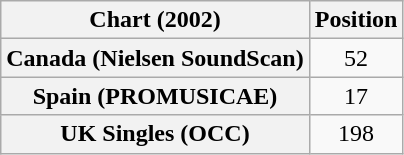<table class="wikitable sortable plainrowheaders" style="text-align:center">
<tr>
<th scope="col">Chart (2002)</th>
<th scope="col">Position</th>
</tr>
<tr>
<th scope="row">Canada (Nielsen SoundScan)</th>
<td>52</td>
</tr>
<tr>
<th scope="row">Spain (PROMUSICAE)</th>
<td>17</td>
</tr>
<tr>
<th scope="row">UK Singles (OCC)</th>
<td>198</td>
</tr>
</table>
